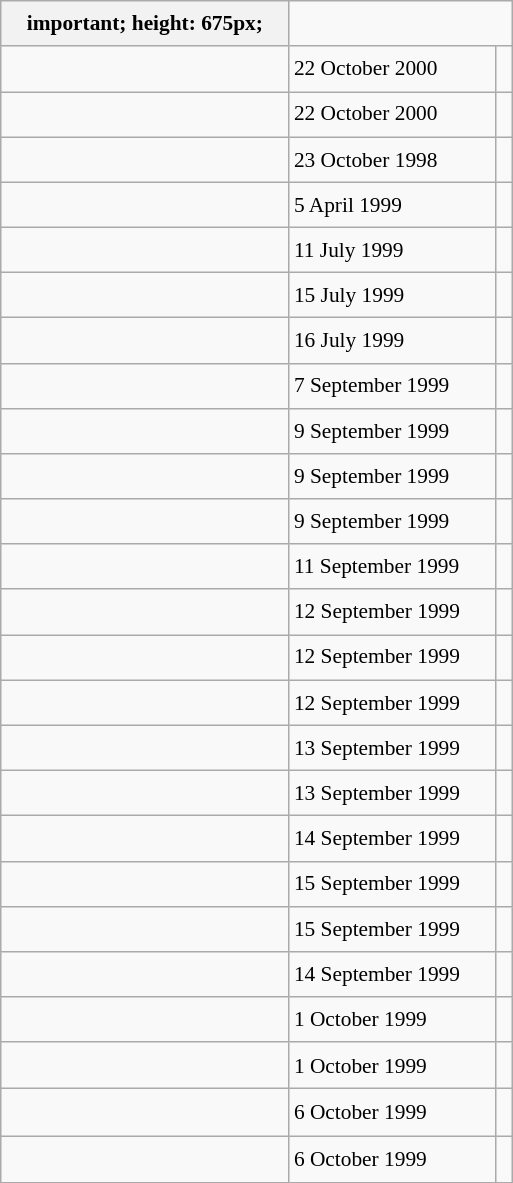<table class="wikitable" style="font-size: 89%; float: left; width: 24em; margin-right: 1em; line-height: 1.65em">
<tr>
<th>important; height: 675px;</th>
</tr>
<tr>
<td></td>
<td>22 October 2000</td>
<td><small></small></td>
</tr>
<tr>
<td></td>
<td>22 October 2000</td>
<td><small></small></td>
</tr>
<tr>
<td></td>
<td>23 October 1998</td>
<td><small></small></td>
</tr>
<tr>
<td></td>
<td>5 April 1999</td>
<td><small></small></td>
</tr>
<tr>
<td></td>
<td>11 July 1999</td>
<td><small></small></td>
</tr>
<tr>
<td></td>
<td>15 July 1999</td>
<td><small></small></td>
</tr>
<tr>
<td></td>
<td>16 July 1999</td>
<td><small></small></td>
</tr>
<tr>
<td></td>
<td>7 September 1999</td>
<td><small></small></td>
</tr>
<tr>
<td></td>
<td>9 September 1999</td>
<td><small></small></td>
</tr>
<tr>
<td></td>
<td>9 September 1999</td>
<td><small></small></td>
</tr>
<tr>
<td></td>
<td>9 September 1999</td>
<td><small></small></td>
</tr>
<tr>
<td></td>
<td>11 September 1999</td>
<td><small></small></td>
</tr>
<tr>
<td></td>
<td>12 September 1999</td>
<td><small></small></td>
</tr>
<tr>
<td></td>
<td>12 September 1999</td>
<td><small></small></td>
</tr>
<tr>
<td></td>
<td>12 September 1999</td>
<td><small></small></td>
</tr>
<tr>
<td></td>
<td>13 September 1999</td>
<td><small></small></td>
</tr>
<tr>
<td></td>
<td>13 September 1999</td>
<td><small></small></td>
</tr>
<tr>
<td></td>
<td>14 September 1999</td>
<td><small></small></td>
</tr>
<tr>
<td></td>
<td>15 September 1999</td>
<td><small></small></td>
</tr>
<tr>
<td></td>
<td>15 September 1999</td>
<td><small></small></td>
</tr>
<tr>
<td></td>
<td>14 September 1999</td>
<td><small></small></td>
</tr>
<tr>
<td></td>
<td>1 October 1999</td>
<td><small></small></td>
</tr>
<tr>
<td></td>
<td>1 October 1999</td>
<td><small></small> </td>
</tr>
<tr>
<td></td>
<td>6 October 1999</td>
<td><small></small> </td>
</tr>
<tr>
<td></td>
<td>6 October 1999</td>
<td><small></small> </td>
</tr>
</table>
